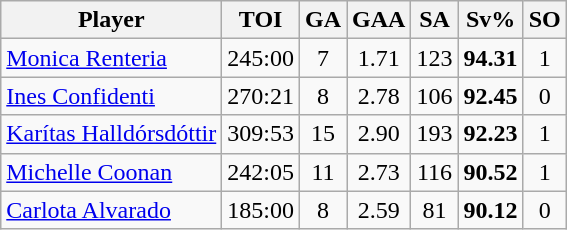<table class="wikitable sortable" style="text-align:center;">
<tr>
<th>Player</th>
<th>TOI</th>
<th>GA</th>
<th>GAA</th>
<th>SA</th>
<th>Sv%</th>
<th>SO</th>
</tr>
<tr>
<td style="text-align:left;"> <a href='#'>Monica Renteria</a></td>
<td>245:00</td>
<td>7</td>
<td>1.71</td>
<td>123</td>
<td><strong>94.31</strong></td>
<td>1</td>
</tr>
<tr>
<td style="text-align:left;"> <a href='#'>Ines Confidenti</a></td>
<td>270:21</td>
<td>8</td>
<td>2.78</td>
<td>106</td>
<td><strong>92.45</strong></td>
<td>0</td>
</tr>
<tr>
<td style="text-align:left;"> <a href='#'>Karítas Halldórsdóttir</a></td>
<td>309:53</td>
<td>15</td>
<td>2.90</td>
<td>193</td>
<td><strong>92.23</strong></td>
<td>1</td>
</tr>
<tr>
<td style="text-align:left;"> <a href='#'>Michelle Coonan</a></td>
<td>242:05</td>
<td>11</td>
<td>2.73</td>
<td>116</td>
<td><strong>90.52</strong></td>
<td>1</td>
</tr>
<tr>
<td style="text-align:left;"> <a href='#'>Carlota Alvarado</a></td>
<td>185:00</td>
<td>8</td>
<td>2.59</td>
<td>81</td>
<td><strong>90.12</strong></td>
<td>0</td>
</tr>
</table>
